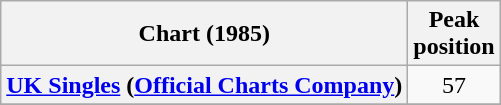<table class="wikitable sortable plainrowheaders" style="text-align:center">
<tr>
<th scope="col">Chart (1985)</th>
<th scope="col">Peak<br>position</th>
</tr>
<tr>
<th scope="row"><a href='#'>UK Singles</a> (<a href='#'>Official Charts Company</a>)</th>
<td>57</td>
</tr>
<tr>
</tr>
</table>
